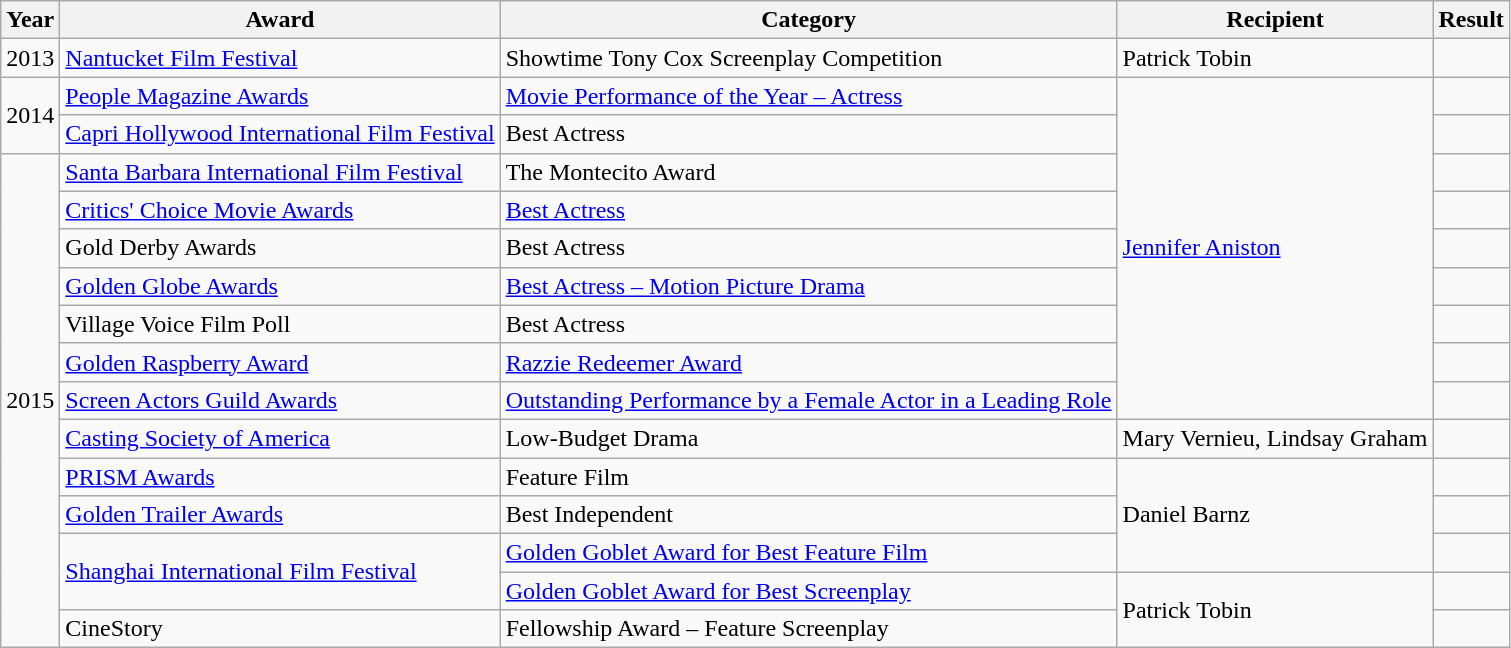<table class="wikitable sortable">
<tr>
<th>Year</th>
<th>Award</th>
<th>Category</th>
<th>Recipient</th>
<th>Result</th>
</tr>
<tr>
<td>2013</td>
<td><a href='#'>Nantucket Film Festival</a></td>
<td>Showtime Tony Cox Screenplay Competition</td>
<td>Patrick Tobin</td>
<td></td>
</tr>
<tr>
<td rowspan="2">2014</td>
<td><a href='#'>People Magazine Awards</a></td>
<td><a href='#'>Movie Performance of the Year – Actress</a></td>
<td rowspan="9"><a href='#'>Jennifer Aniston</a></td>
<td></td>
</tr>
<tr>
<td><a href='#'>Capri Hollywood International Film Festival</a></td>
<td>Best Actress</td>
<td></td>
</tr>
<tr>
<td rowspan="13">2015</td>
<td><a href='#'>Santa Barbara International Film Festival</a></td>
<td>The Montecito Award</td>
<td></td>
</tr>
<tr>
<td><a href='#'>Critics' Choice Movie Awards</a></td>
<td><a href='#'>Best Actress</a></td>
<td></td>
</tr>
<tr>
<td>Gold Derby Awards</td>
<td>Best Actress</td>
<td></td>
</tr>
<tr>
<td><a href='#'>Golden Globe Awards</a></td>
<td><a href='#'>Best Actress – Motion Picture Drama</a></td>
<td></td>
</tr>
<tr>
<td>Village Voice Film Poll</td>
<td>Best Actress</td>
<td></td>
</tr>
<tr>
<td><a href='#'>Golden Raspberry Award</a></td>
<td><a href='#'>Razzie Redeemer Award</a></td>
<td></td>
</tr>
<tr>
<td><a href='#'>Screen Actors Guild Awards</a></td>
<td><a href='#'>Outstanding Performance by a Female Actor in a Leading Role</a></td>
<td></td>
</tr>
<tr>
<td><a href='#'>Casting Society of America</a></td>
<td>Low-Budget Drama</td>
<td>Mary Vernieu, Lindsay Graham</td>
<td></td>
</tr>
<tr>
<td><a href='#'>PRISM Awards</a></td>
<td>Feature Film</td>
<td rowspan="3">Daniel Barnz</td>
<td></td>
</tr>
<tr>
<td><a href='#'>Golden Trailer Awards</a></td>
<td>Best Independent</td>
<td></td>
</tr>
<tr>
<td rowspan="2"><a href='#'>Shanghai International Film Festival</a></td>
<td><a href='#'>Golden Goblet Award for Best Feature Film</a></td>
<td></td>
</tr>
<tr>
<td><a href='#'>Golden Goblet Award for Best Screenplay</a></td>
<td rowspan="2">Patrick Tobin</td>
<td></td>
</tr>
<tr>
<td>CineStory</td>
<td>Fellowship Award – Feature Screenplay</td>
<td></td>
</tr>
</table>
